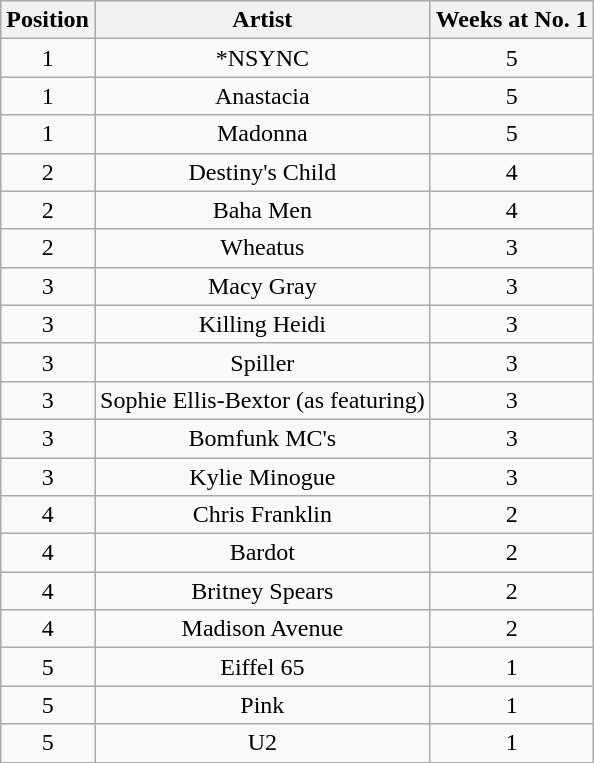<table class="wikitable">
<tr>
<th style="text-align: center;">Position</th>
<th style="text-align: center;">Artist</th>
<th style="text-align: center;">Weeks at No. 1</th>
</tr>
<tr>
<td style="text-align: center;">1</td>
<td style="text-align: center;">*NSYNC</td>
<td style="text-align: center;">5</td>
</tr>
<tr>
<td style="text-align: center;">1</td>
<td style="text-align: center;">Anastacia</td>
<td style="text-align: center;">5</td>
</tr>
<tr>
<td style="text-align: center;">1</td>
<td style="text-align: center;">Madonna</td>
<td style="text-align: center;">5</td>
</tr>
<tr>
<td style="text-align: center;">2</td>
<td style="text-align: center;">Destiny's Child</td>
<td style="text-align: center;">4</td>
</tr>
<tr>
<td style="text-align: center;">2</td>
<td style="text-align: center;">Baha Men</td>
<td style="text-align: center;">4</td>
</tr>
<tr>
<td style="text-align: center;">2</td>
<td style="text-align: center;">Wheatus</td>
<td style="text-align: center;">3</td>
</tr>
<tr>
<td style="text-align: center;">3</td>
<td style="text-align: center;">Macy Gray</td>
<td style="text-align: center;">3</td>
</tr>
<tr>
<td style="text-align: center;">3</td>
<td style="text-align: center;">Killing Heidi</td>
<td style="text-align: center;">3</td>
</tr>
<tr>
<td style="text-align: center;">3</td>
<td style="text-align: center;">Spiller</td>
<td style="text-align: center;">3</td>
</tr>
<tr>
<td style="text-align: center;">3</td>
<td style="text-align: center;">Sophie Ellis-Bextor (as featuring)</td>
<td style="text-align: center;">3</td>
</tr>
<tr>
<td style="text-align: center;">3</td>
<td style="text-align: center;">Bomfunk MC's</td>
<td style="text-align: center;">3</td>
</tr>
<tr>
<td style="text-align: center;">3</td>
<td style="text-align: center;">Kylie Minogue</td>
<td style="text-align: center;">3</td>
</tr>
<tr>
<td style="text-align: center;">4</td>
<td style="text-align: center;">Chris Franklin</td>
<td style="text-align: center;">2</td>
</tr>
<tr>
<td style="text-align: center;">4</td>
<td style="text-align: center;">Bardot</td>
<td style="text-align: center;">2</td>
</tr>
<tr>
<td style="text-align: center;">4</td>
<td style="text-align: center;">Britney Spears</td>
<td style="text-align: center;">2</td>
</tr>
<tr>
<td style="text-align: center;">4</td>
<td style="text-align: center;">Madison Avenue</td>
<td style="text-align: center;">2</td>
</tr>
<tr>
<td style="text-align: center;">5</td>
<td style="text-align: center;">Eiffel 65</td>
<td style="text-align: center;">1</td>
</tr>
<tr>
<td style="text-align: center;">5</td>
<td style="text-align: center;">Pink</td>
<td style="text-align: center;">1</td>
</tr>
<tr>
<td style="text-align: center;">5</td>
<td style="text-align: center;">U2</td>
<td style="text-align: center;">1</td>
</tr>
</table>
